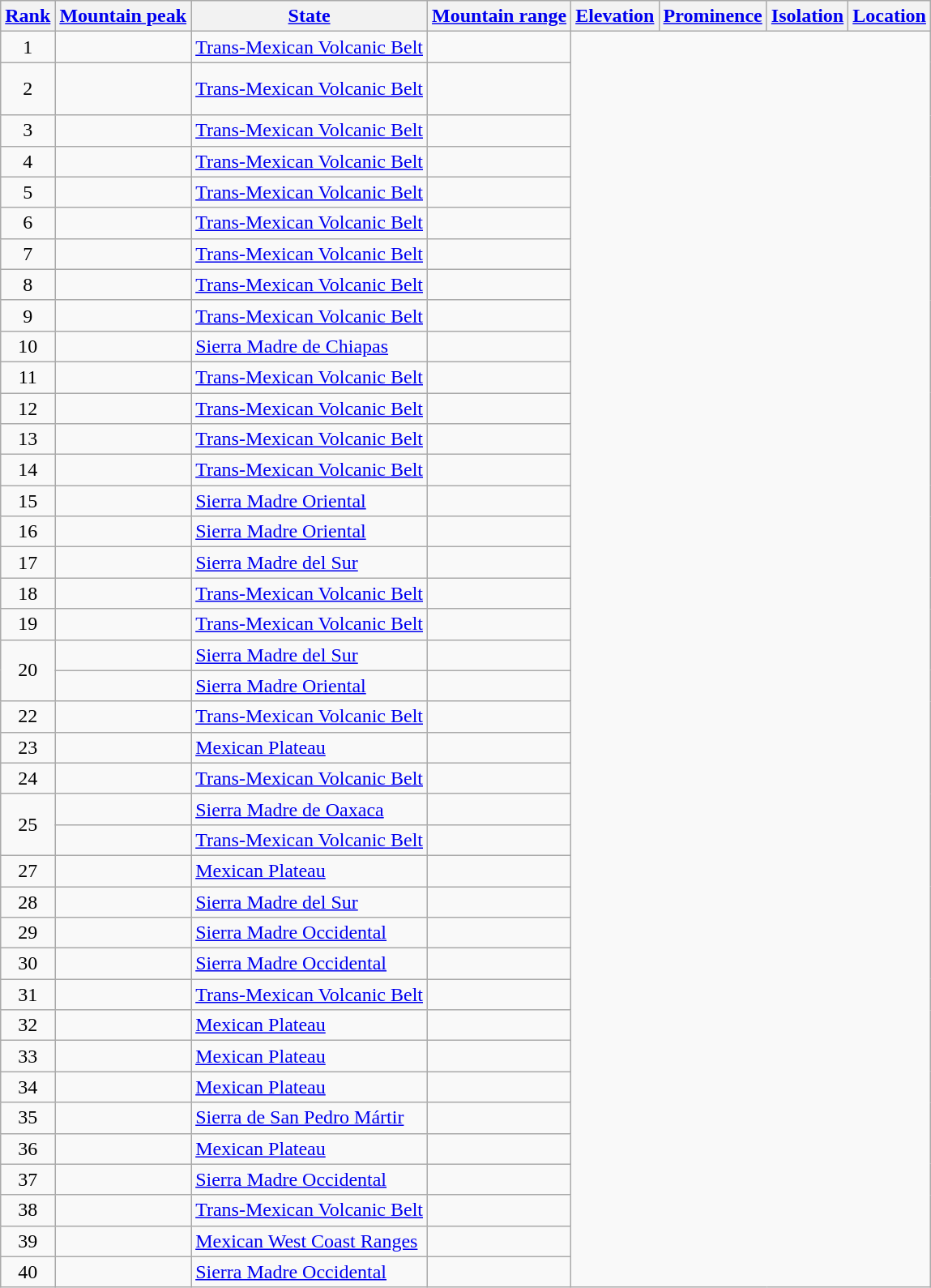<table class="wikitable sortable">
<tr>
<th><a href='#'>Rank</a></th>
<th><a href='#'>Mountain peak</a></th>
<th><a href='#'>State</a></th>
<th><a href='#'>Mountain range</a></th>
<th><a href='#'>Elevation</a></th>
<th><a href='#'>Prominence</a></th>
<th><a href='#'>Isolation</a></th>
<th><a href='#'>Location</a></th>
</tr>
<tr>
<td align=center>1<br></td>
<td><br></td>
<td><a href='#'>Trans-Mexican Volcanic Belt</a><br></td>
<td></td>
</tr>
<tr>
<td align=center>2<br></td>
<td><br><br></td>
<td><a href='#'>Trans-Mexican Volcanic Belt</a><br></td>
<td></td>
</tr>
<tr>
<td align=center>3<br></td>
<td><br></td>
<td><a href='#'>Trans-Mexican Volcanic Belt</a><br></td>
<td></td>
</tr>
<tr>
<td align=center>4<br></td>
<td></td>
<td><a href='#'>Trans-Mexican Volcanic Belt</a><br></td>
<td></td>
</tr>
<tr>
<td align=center>5<br></td>
<td></td>
<td><a href='#'>Trans-Mexican Volcanic Belt</a><br></td>
<td></td>
</tr>
<tr>
<td align=center>6<br></td>
<td><br></td>
<td><a href='#'>Trans-Mexican Volcanic Belt</a><br></td>
<td></td>
</tr>
<tr>
<td align=center>7<br></td>
<td></td>
<td><a href='#'>Trans-Mexican Volcanic Belt</a><br></td>
<td></td>
</tr>
<tr>
<td align=center>8<br></td>
<td></td>
<td><a href='#'>Trans-Mexican Volcanic Belt</a><br></td>
<td></td>
</tr>
<tr>
<td align=center>9<br></td>
<td></td>
<td><a href='#'>Trans-Mexican Volcanic Belt</a><br></td>
<td></td>
</tr>
<tr>
<td align=center>10<br></td>
<td><br></td>
<td><a href='#'>Sierra Madre de Chiapas</a><br></td>
<td></td>
</tr>
<tr>
<td align=center>11<br></td>
<td></td>
<td><a href='#'>Trans-Mexican Volcanic Belt</a><br></td>
<td></td>
</tr>
<tr>
<td align=center>12<br></td>
<td></td>
<td><a href='#'>Trans-Mexican Volcanic Belt</a><br></td>
<td></td>
</tr>
<tr>
<td align=center>13<br></td>
<td></td>
<td><a href='#'>Trans-Mexican Volcanic Belt</a><br></td>
<td></td>
</tr>
<tr>
<td align=center>14<br></td>
<td><br></td>
<td><a href='#'>Trans-Mexican Volcanic Belt</a><br></td>
<td></td>
</tr>
<tr>
<td align=center>15<br></td>
<td></td>
<td><a href='#'>Sierra Madre Oriental</a><br></td>
<td></td>
</tr>
<tr>
<td align=center>16<br></td>
<td></td>
<td><a href='#'>Sierra Madre Oriental</a><br></td>
<td></td>
</tr>
<tr>
<td align=center>17<br></td>
<td></td>
<td><a href='#'>Sierra Madre del Sur</a><br></td>
<td></td>
</tr>
<tr>
<td align=center>18<br></td>
<td></td>
<td><a href='#'>Trans-Mexican Volcanic Belt</a><br></td>
<td></td>
</tr>
<tr>
<td align=center>19<br></td>
<td></td>
<td><a href='#'>Trans-Mexican Volcanic Belt</a><br></td>
<td></td>
</tr>
<tr>
<td align=center rowspan=2>20<br></td>
<td></td>
<td><a href='#'>Sierra Madre del Sur</a><br></td>
<td></td>
</tr>
<tr>
<td></td>
<td><a href='#'>Sierra Madre Oriental</a><br></td>
<td></td>
</tr>
<tr>
<td align=center>22<br></td>
<td></td>
<td><a href='#'>Trans-Mexican Volcanic Belt</a><br></td>
<td></td>
</tr>
<tr>
<td align=center>23<br></td>
<td></td>
<td><a href='#'>Mexican Plateau</a><br></td>
<td></td>
</tr>
<tr>
<td align=center>24<br></td>
<td></td>
<td><a href='#'>Trans-Mexican Volcanic Belt</a><br></td>
<td></td>
</tr>
<tr>
<td align=center rowspan=2>25<br></td>
<td></td>
<td><a href='#'>Sierra Madre de Oaxaca</a><br></td>
<td></td>
</tr>
<tr>
<td></td>
<td><a href='#'>Trans-Mexican Volcanic Belt</a><br></td>
<td></td>
</tr>
<tr>
<td align=center>27<br></td>
<td><br></td>
<td><a href='#'>Mexican Plateau</a><br></td>
<td></td>
</tr>
<tr>
<td align=center>28<br></td>
<td></td>
<td><a href='#'>Sierra Madre del Sur</a><br></td>
<td></td>
</tr>
<tr>
<td align=center>29<br></td>
<td></td>
<td><a href='#'>Sierra Madre Occidental</a><br></td>
<td></td>
</tr>
<tr>
<td align=center>30<br></td>
<td></td>
<td><a href='#'>Sierra Madre Occidental</a><br></td>
<td></td>
</tr>
<tr>
<td align=center>31<br></td>
<td></td>
<td><a href='#'>Trans-Mexican Volcanic Belt</a><br></td>
<td></td>
</tr>
<tr>
<td align=center>32<br></td>
<td><br></td>
<td><a href='#'>Mexican Plateau</a><br></td>
<td></td>
</tr>
<tr>
<td align=center>33<br></td>
<td></td>
<td><a href='#'>Mexican Plateau</a><br></td>
<td></td>
</tr>
<tr>
<td align=center>34<br></td>
<td></td>
<td><a href='#'>Mexican Plateau</a><br></td>
<td></td>
</tr>
<tr>
<td align=center>35<br></td>
<td></td>
<td><a href='#'>Sierra de San Pedro Mártir</a><br></td>
<td></td>
</tr>
<tr>
<td align=center>36<br></td>
<td></td>
<td><a href='#'>Mexican Plateau</a><br></td>
<td></td>
</tr>
<tr>
<td align=center>37<br></td>
<td></td>
<td><a href='#'>Sierra Madre Occidental</a><br></td>
<td></td>
</tr>
<tr>
<td align=center>38<br></td>
<td></td>
<td><a href='#'>Trans-Mexican Volcanic Belt</a><br></td>
<td></td>
</tr>
<tr>
<td align=center>39<br></td>
<td></td>
<td><a href='#'>Mexican West Coast Ranges</a><br></td>
<td></td>
</tr>
<tr>
<td align=center>40<br></td>
<td><br></td>
<td><a href='#'>Sierra Madre Occidental</a><br></td>
<td></td>
</tr>
</table>
